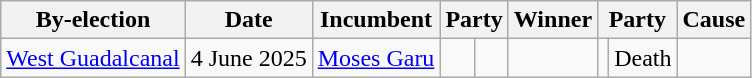<table class="wikitable">
<tr>
<th>By-election</th>
<th>Date</th>
<th>Incumbent</th>
<th colspan=2>Party</th>
<th>Winner</th>
<th colspan=2>Party</th>
<th>Cause</th>
</tr>
<tr>
<td><a href='#'>West Guadalcanal</a></td>
<td>4 June 2025</td>
<td><a href='#'>Moses Garu</a></td>
<td></td>
<td></td>
<td></td>
<td></td>
<td>Death</td>
</tr>
</table>
